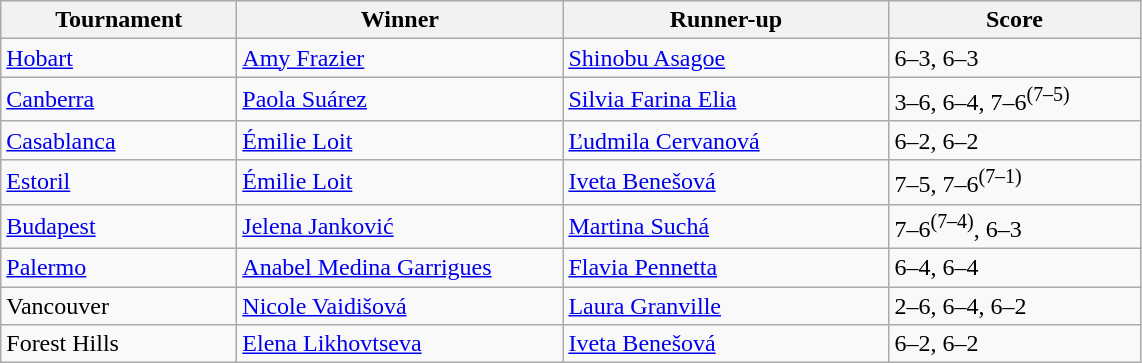<table class="wikitable">
<tr style="background:#efefef;">
<th style="width:150px;">Tournament</th>
<th style="width:210px;">Winner</th>
<th style="width:210px;">Runner-up</th>
<th style="width:160px;">Score</th>
</tr>
<tr>
<td><a href='#'>Hobart</a></td>
<td> <a href='#'>Amy Frazier</a></td>
<td> <a href='#'>Shinobu Asagoe</a></td>
<td>6–3, 6–3</td>
</tr>
<tr>
<td><a href='#'>Canberra</a></td>
<td> <a href='#'>Paola Suárez</a></td>
<td> <a href='#'>Silvia Farina Elia</a></td>
<td>3–6, 6–4, 7–6<sup>(7–5)</sup></td>
</tr>
<tr>
<td><a href='#'>Casablanca</a></td>
<td> <a href='#'>Émilie Loit</a></td>
<td> <a href='#'>Ľudmila Cervanová</a></td>
<td>6–2, 6–2</td>
</tr>
<tr>
<td><a href='#'>Estoril</a></td>
<td> <a href='#'>Émilie Loit</a></td>
<td> <a href='#'>Iveta Benešová</a></td>
<td>7–5, 7–6<sup>(7–1)</sup></td>
</tr>
<tr>
<td><a href='#'>Budapest</a></td>
<td> <a href='#'>Jelena Janković</a></td>
<td> <a href='#'>Martina Suchá</a></td>
<td>7–6<sup>(7–4)</sup>, 6–3</td>
</tr>
<tr>
<td><a href='#'>Palermo</a></td>
<td> <a href='#'>Anabel Medina Garrigues</a></td>
<td> <a href='#'>Flavia Pennetta</a></td>
<td>6–4, 6–4</td>
</tr>
<tr>
<td>Vancouver</td>
<td> <a href='#'>Nicole Vaidišová</a></td>
<td> <a href='#'>Laura Granville</a></td>
<td>2–6, 6–4, 6–2</td>
</tr>
<tr>
<td>Forest Hills</td>
<td> <a href='#'>Elena Likhovtseva</a></td>
<td> <a href='#'>Iveta Benešová</a></td>
<td>6–2, 6–2</td>
</tr>
</table>
